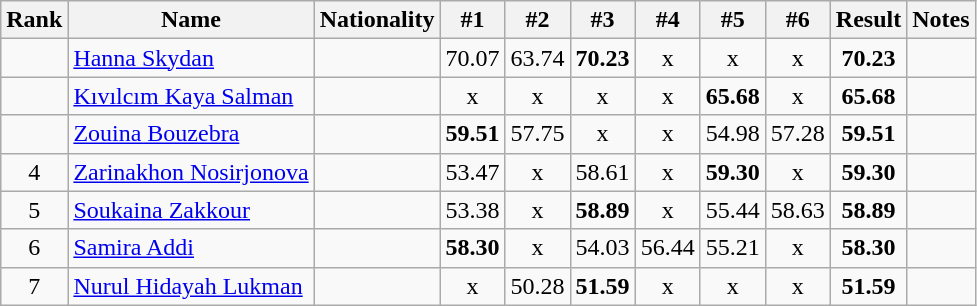<table class="wikitable sortable" style="text-align:center">
<tr>
<th>Rank</th>
<th>Name</th>
<th>Nationality</th>
<th>#1</th>
<th>#2</th>
<th>#3</th>
<th>#4</th>
<th>#5</th>
<th>#6</th>
<th>Result</th>
<th>Notes</th>
</tr>
<tr>
<td></td>
<td align=left><a href='#'>Hanna Skydan</a></td>
<td align=left></td>
<td>70.07</td>
<td>63.74</td>
<td><strong>70.23</strong></td>
<td>x</td>
<td>x</td>
<td>x</td>
<td><strong>70.23</strong></td>
<td></td>
</tr>
<tr>
<td></td>
<td align=left><a href='#'>Kıvılcım Kaya Salman</a></td>
<td align=left></td>
<td>x</td>
<td>x</td>
<td>x</td>
<td>x</td>
<td><strong>65.68</strong></td>
<td>x</td>
<td><strong>65.68</strong></td>
<td></td>
</tr>
<tr>
<td></td>
<td align=left><a href='#'>Zouina Bouzebra</a></td>
<td align=left></td>
<td><strong>59.51</strong></td>
<td>57.75</td>
<td>x</td>
<td>x</td>
<td>54.98</td>
<td>57.28</td>
<td><strong>59.51</strong></td>
<td></td>
</tr>
<tr>
<td>4</td>
<td align=left><a href='#'>Zarinakhon Nosirjonova</a></td>
<td align=left></td>
<td>53.47</td>
<td>x</td>
<td>58.61</td>
<td>x</td>
<td><strong>59.30</strong></td>
<td>x</td>
<td><strong>59.30</strong></td>
<td></td>
</tr>
<tr>
<td>5</td>
<td align=left><a href='#'>Soukaina Zakkour</a></td>
<td align=left></td>
<td>53.38</td>
<td>x</td>
<td><strong>58.89</strong></td>
<td>x</td>
<td>55.44</td>
<td>58.63</td>
<td><strong>58.89</strong></td>
<td></td>
</tr>
<tr>
<td>6</td>
<td align=left><a href='#'>Samira Addi</a></td>
<td align=left></td>
<td><strong>58.30</strong></td>
<td>x</td>
<td>54.03</td>
<td>56.44</td>
<td>55.21</td>
<td>x</td>
<td><strong>58.30</strong></td>
<td></td>
</tr>
<tr>
<td>7</td>
<td align=left><a href='#'>Nurul Hidayah Lukman</a></td>
<td align=left></td>
<td>x</td>
<td>50.28</td>
<td><strong>51.59</strong></td>
<td>x</td>
<td>x</td>
<td>x</td>
<td><strong>51.59</strong></td>
<td></td>
</tr>
</table>
